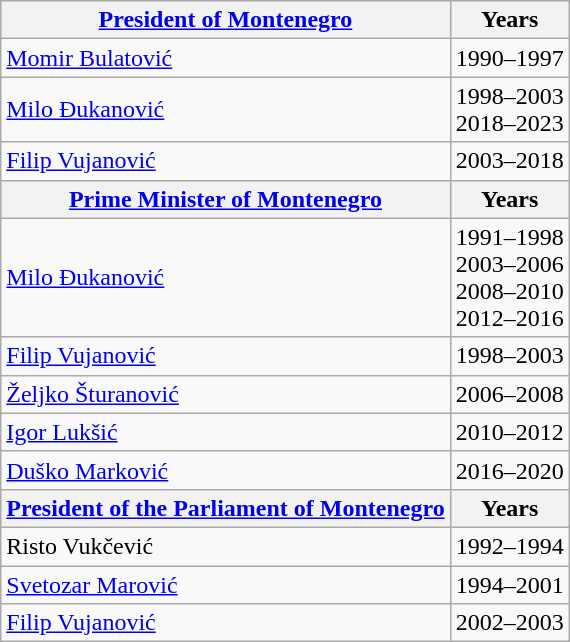<table class=wikitable>
<tr>
<th><a href='#'>President of Montenegro</a></th>
<th>Years</th>
</tr>
<tr>
<td><a href='#'>Momir Bulatović</a></td>
<td>1990–1997</td>
</tr>
<tr>
<td><a href='#'>Milo Đukanović</a></td>
<td>1998–2003<br>2018–2023</td>
</tr>
<tr>
<td><a href='#'>Filip Vujanović</a></td>
<td>2003–2018</td>
</tr>
<tr>
<th><a href='#'>Prime Minister of Montenegro</a></th>
<th>Years</th>
</tr>
<tr>
<td><a href='#'>Milo Đukanović</a></td>
<td>1991–1998<br>2003–2006<br>2008–2010<br>2012–2016</td>
</tr>
<tr>
<td><a href='#'>Filip Vujanović</a></td>
<td>1998–2003</td>
</tr>
<tr>
<td><a href='#'>Željko Šturanović</a></td>
<td>2006–2008</td>
</tr>
<tr>
<td><a href='#'>Igor Lukšić</a></td>
<td>2010–2012</td>
</tr>
<tr>
<td><a href='#'>Duško Marković</a></td>
<td>2016–2020</td>
</tr>
<tr>
<th><a href='#'>President of the Parliament of Montenegro</a></th>
<th>Years</th>
</tr>
<tr>
<td>Risto Vukčević</td>
<td>1992–1994</td>
</tr>
<tr>
<td><a href='#'>Svetozar Marović</a></td>
<td>1994–2001</td>
</tr>
<tr>
<td><a href='#'>Filip Vujanović</a></td>
<td>2002–2003</td>
</tr>
</table>
